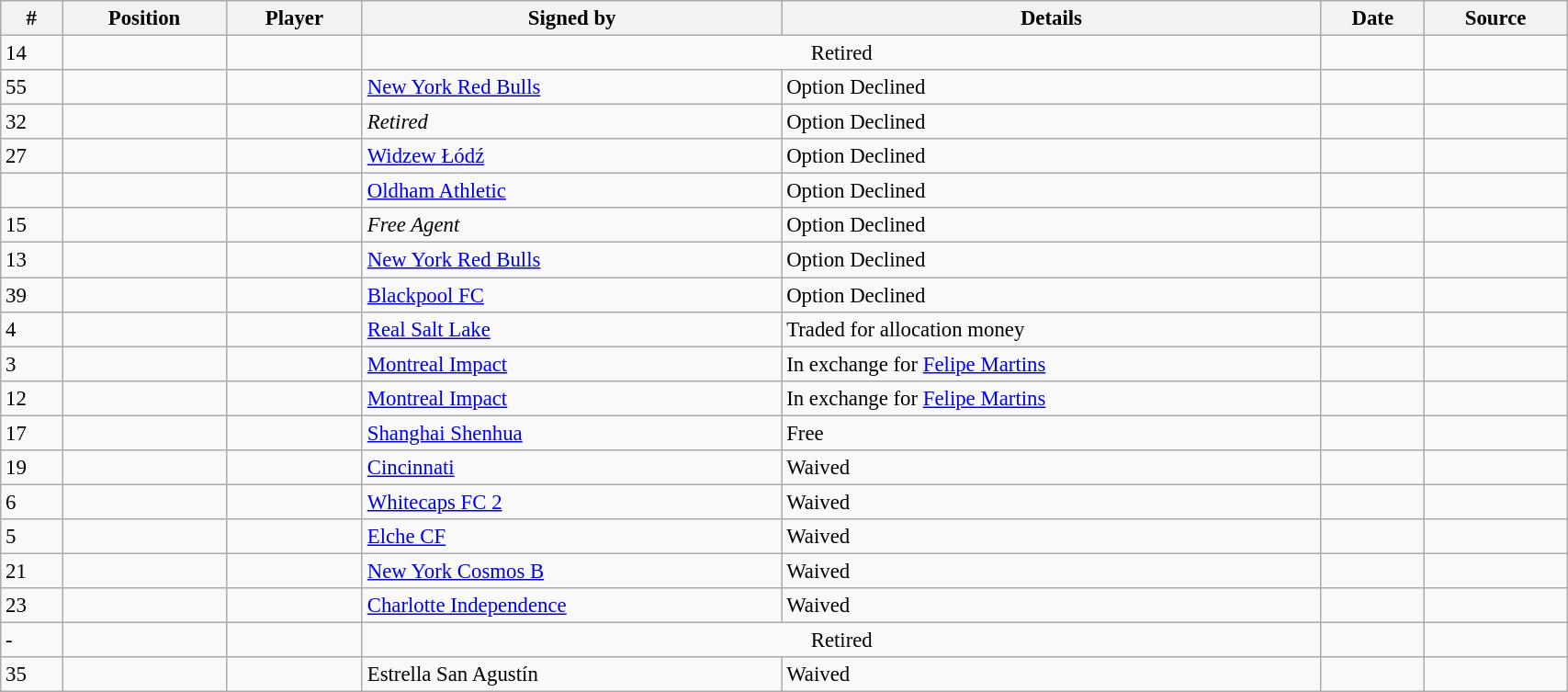<table class="wikitable sortable" style="width:90%; text-align:center; font-size:95%; text-align:left">
<tr>
<th><strong>#</strong></th>
<th><strong>Position</strong></th>
<th><strong>Player</strong></th>
<th><strong>Signed by</strong></th>
<th><strong>Details</strong></th>
<th><strong>Date</strong></th>
<th><strong>Source</strong></th>
</tr>
<tr>
<td>14</td>
<td></td>
<td></td>
<td colspan="2" align="center">Retired</td>
<td></td>
<td></td>
</tr>
<tr>
<td>55</td>
<td></td>
<td></td>
<td> <a href='#'>New York Red Bulls</a></td>
<td>Option Declined</td>
<td></td>
<td></td>
</tr>
<tr>
<td>32</td>
<td></td>
<td></td>
<td><em>Retired</em></td>
<td>Option Declined</td>
<td></td>
<td></td>
</tr>
<tr>
<td>27</td>
<td></td>
<td></td>
<td> <a href='#'>Widzew Łódź</a></td>
<td>Option Declined</td>
<td></td>
<td></td>
</tr>
<tr>
<td></td>
<td></td>
<td></td>
<td> <a href='#'>Oldham Athletic</a></td>
<td>Option Declined</td>
<td></td>
<td></td>
</tr>
<tr>
<td>15</td>
<td></td>
<td></td>
<td><em>Free Agent</em></td>
<td>Option Declined</td>
<td></td>
<td></td>
</tr>
<tr>
<td>13</td>
<td></td>
<td></td>
<td> <a href='#'>New York Red Bulls</a></td>
<td>Option Declined</td>
<td></td>
<td></td>
</tr>
<tr>
<td>39</td>
<td></td>
<td></td>
<td> <a href='#'>Blackpool FC</a></td>
<td>Option Declined</td>
<td></td>
<td></td>
</tr>
<tr>
<td>4</td>
<td></td>
<td></td>
<td> <a href='#'>Real Salt Lake</a></td>
<td>Traded for allocation money</td>
<td></td>
<td></td>
</tr>
<tr>
<td>3</td>
<td></td>
<td></td>
<td> <a href='#'>Montreal Impact</a></td>
<td>In exchange for <a href='#'>Felipe Martins</a></td>
<td></td>
<td></td>
</tr>
<tr>
<td>12</td>
<td></td>
<td></td>
<td> <a href='#'>Montreal Impact</a></td>
<td>In exchange for <a href='#'>Felipe Martins</a></td>
<td></td>
<td></td>
</tr>
<tr>
<td>17</td>
<td></td>
<td></td>
<td> <a href='#'>Shanghai Shenhua</a></td>
<td>Free</td>
<td></td>
<td></td>
</tr>
<tr>
<td>19</td>
<td></td>
<td></td>
<td> <a href='#'>Cincinnati</a></td>
<td>Waived</td>
<td></td>
<td></td>
</tr>
<tr>
<td>6</td>
<td></td>
<td></td>
<td> <a href='#'>Whitecaps FC 2</a></td>
<td>Waived</td>
<td></td>
<td></td>
</tr>
<tr>
<td>5</td>
<td></td>
<td></td>
<td> <a href='#'>Elche CF</a></td>
<td>Waived</td>
<td></td>
<td></td>
</tr>
<tr>
<td>21</td>
<td></td>
<td></td>
<td> <a href='#'>New York Cosmos B</a></td>
<td>Waived</td>
<td></td>
<td></td>
</tr>
<tr>
<td>23</td>
<td></td>
<td></td>
<td> <a href='#'>Charlotte Independence</a></td>
<td>Waived</td>
<td></td>
<td></td>
</tr>
<tr>
<td>-</td>
<td></td>
<td></td>
<td colspan="2" align="center">Retired</td>
<td></td>
<td></td>
</tr>
<tr>
<td>35</td>
<td></td>
<td></td>
<td> Estrella San Agustín</td>
<td>Waived</td>
<td></td>
<td></td>
</tr>
</table>
